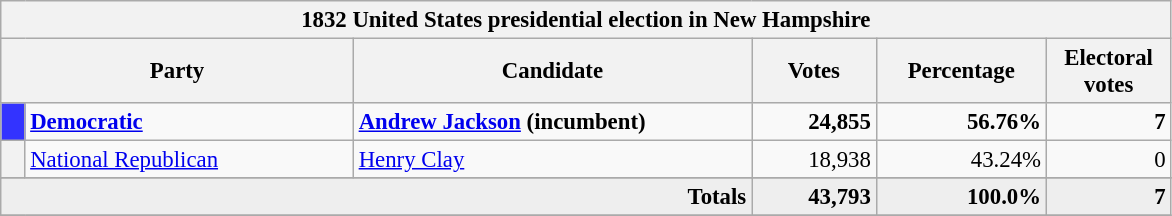<table class="wikitable" style="font-size: 95%;">
<tr>
<th colspan="6">1832 United States presidential election in New Hampshire</th>
</tr>
<tr>
<th colspan="2" style="width: 15em">Party</th>
<th style="width: 17em">Candidate</th>
<th style="width: 5em">Votes</th>
<th style="width: 7em">Percentage</th>
<th style="width: 5em">Electoral votes</th>
</tr>
<tr>
<th style="background-color:#3333FF; width: 3px"></th>
<td style="width: 130px"><strong><a href='#'>Democratic</a></strong></td>
<td><strong><a href='#'>Andrew Jackson</a> (incumbent)</strong></td>
<td align="right"><strong>24,855</strong></td>
<td align="right"><strong>56.76%</strong></td>
<td align="right"><strong>7</strong></td>
</tr>
<tr>
<th></th>
<td style="width: 130px"><a href='#'>National Republican</a></td>
<td><a href='#'>Henry Clay</a></td>
<td align="right">18,938</td>
<td align="right">43.24%</td>
<td align="right">0</td>
</tr>
<tr>
</tr>
<tr bgcolor="#EEEEEE">
<td colspan="3" align="right"><strong>Totals</strong></td>
<td align="right"><strong>43,793</strong></td>
<td align="right"><strong>100.0%</strong></td>
<td align="right"><strong>7</strong></td>
</tr>
<tr>
</tr>
</table>
